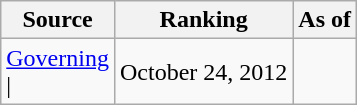<table class="wikitable" style="text-align:center">
<tr>
<th>Source</th>
<th>Ranking</th>
<th>As of</th>
</tr>
<tr>
<td align=left><a href='#'>Governing</a><br>| </td>
<td>October 24, 2012</td>
</tr>
</table>
